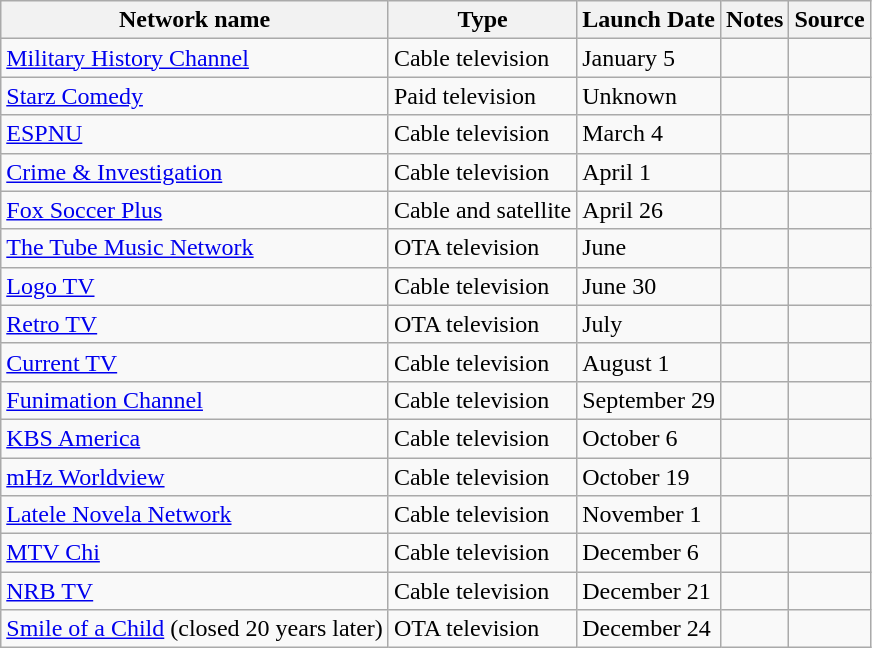<table class="wikitable">
<tr>
<th>Network name</th>
<th>Type</th>
<th>Launch Date</th>
<th>Notes</th>
<th>Source</th>
</tr>
<tr>
<td><a href='#'>Military History Channel</a></td>
<td>Cable television</td>
<td>January 5</td>
<td></td>
<td></td>
</tr>
<tr>
<td><a href='#'>Starz Comedy</a></td>
<td>Paid television</td>
<td>Unknown</td>
<td></td>
<td></td>
</tr>
<tr>
<td><a href='#'>ESPNU</a></td>
<td>Cable television</td>
<td>March 4</td>
<td></td>
<td></td>
</tr>
<tr>
<td><a href='#'>Crime & Investigation</a></td>
<td>Cable television</td>
<td>April 1</td>
<td></td>
<td></td>
</tr>
<tr>
<td><a href='#'>Fox Soccer Plus</a></td>
<td>Cable and satellite</td>
<td>April 26</td>
<td></td>
<td></td>
</tr>
<tr>
<td><a href='#'>The Tube Music Network</a></td>
<td>OTA television</td>
<td>June</td>
<td></td>
<td></td>
</tr>
<tr>
<td><a href='#'>Logo TV</a></td>
<td>Cable television</td>
<td>June 30</td>
<td></td>
<td></td>
</tr>
<tr>
<td><a href='#'>Retro TV</a></td>
<td>OTA television</td>
<td>July</td>
<td></td>
<td></td>
</tr>
<tr>
<td><a href='#'>Current TV</a></td>
<td>Cable television</td>
<td>August 1</td>
<td></td>
<td></td>
</tr>
<tr>
<td><a href='#'>Funimation Channel</a></td>
<td>Cable television</td>
<td>September 29</td>
<td></td>
<td></td>
</tr>
<tr>
<td><a href='#'>KBS America</a></td>
<td>Cable television</td>
<td>October 6</td>
<td></td>
<td></td>
</tr>
<tr>
<td><a href='#'>mHz Worldview</a></td>
<td>Cable television</td>
<td>October 19</td>
<td></td>
<td></td>
</tr>
<tr>
<td><a href='#'>Latele Novela Network</a></td>
<td>Cable television</td>
<td>November 1</td>
<td></td>
<td></td>
</tr>
<tr>
<td><a href='#'>MTV Chi</a></td>
<td>Cable television</td>
<td>December 6</td>
<td></td>
<td></td>
</tr>
<tr>
<td><a href='#'>NRB TV</a></td>
<td>Cable television</td>
<td>December 21</td>
<td></td>
<td></td>
</tr>
<tr>
<td><a href='#'>Smile of a Child</a> (closed 20 years later)</td>
<td>OTA television</td>
<td>December 24</td>
<td></td>
<td></td>
</tr>
</table>
